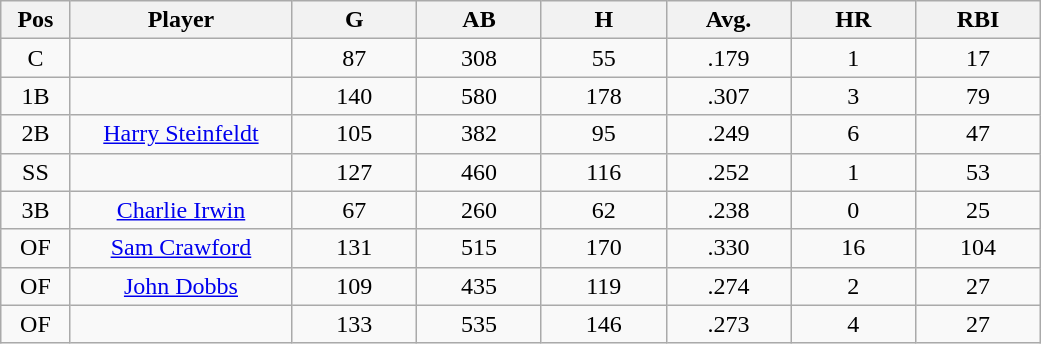<table class="wikitable sortable">
<tr>
<th bgcolor="#DDDDFF" width="5%">Pos</th>
<th bgcolor="#DDDDFF" width="16%">Player</th>
<th bgcolor="#DDDDFF" width="9%">G</th>
<th bgcolor="#DDDDFF" width="9%">AB</th>
<th bgcolor="#DDDDFF" width="9%">H</th>
<th bgcolor="#DDDDFF" width="9%">Avg.</th>
<th bgcolor="#DDDDFF" width="9%">HR</th>
<th bgcolor="#DDDDFF" width="9%">RBI</th>
</tr>
<tr align="center">
<td>C</td>
<td></td>
<td>87</td>
<td>308</td>
<td>55</td>
<td>.179</td>
<td>1</td>
<td>17</td>
</tr>
<tr align="center">
<td>1B</td>
<td></td>
<td>140</td>
<td>580</td>
<td>178</td>
<td>.307</td>
<td>3</td>
<td>79</td>
</tr>
<tr align="center">
<td>2B</td>
<td><a href='#'>Harry Steinfeldt</a></td>
<td>105</td>
<td>382</td>
<td>95</td>
<td>.249</td>
<td>6</td>
<td>47</td>
</tr>
<tr align=center>
<td>SS</td>
<td></td>
<td>127</td>
<td>460</td>
<td>116</td>
<td>.252</td>
<td>1</td>
<td>53</td>
</tr>
<tr align="center">
<td>3B</td>
<td><a href='#'>Charlie Irwin</a></td>
<td>67</td>
<td>260</td>
<td>62</td>
<td>.238</td>
<td>0</td>
<td>25</td>
</tr>
<tr align=center>
<td>OF</td>
<td><a href='#'>Sam Crawford</a></td>
<td>131</td>
<td>515</td>
<td>170</td>
<td>.330</td>
<td>16</td>
<td>104</td>
</tr>
<tr align=center>
<td>OF</td>
<td><a href='#'>John Dobbs</a></td>
<td>109</td>
<td>435</td>
<td>119</td>
<td>.274</td>
<td>2</td>
<td>27</td>
</tr>
<tr align=center>
<td>OF</td>
<td></td>
<td>133</td>
<td>535</td>
<td>146</td>
<td>.273</td>
<td>4</td>
<td>27</td>
</tr>
</table>
